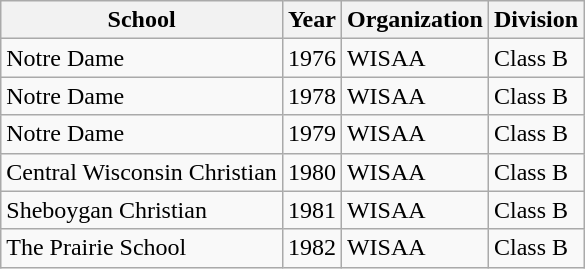<table class="wikitable">
<tr>
<th>School</th>
<th>Year</th>
<th>Organization</th>
<th>Division</th>
</tr>
<tr>
<td>Notre Dame</td>
<td>1976</td>
<td>WISAA</td>
<td>Class B</td>
</tr>
<tr>
<td>Notre Dame</td>
<td>1978</td>
<td>WISAA</td>
<td>Class B</td>
</tr>
<tr>
<td>Notre Dame</td>
<td>1979</td>
<td>WISAA</td>
<td>Class B</td>
</tr>
<tr>
<td>Central Wisconsin Christian</td>
<td>1980</td>
<td>WISAA</td>
<td>Class B</td>
</tr>
<tr>
<td>Sheboygan Christian</td>
<td>1981</td>
<td>WISAA</td>
<td>Class B</td>
</tr>
<tr>
<td>The Prairie School</td>
<td>1982</td>
<td>WISAA</td>
<td>Class B</td>
</tr>
</table>
